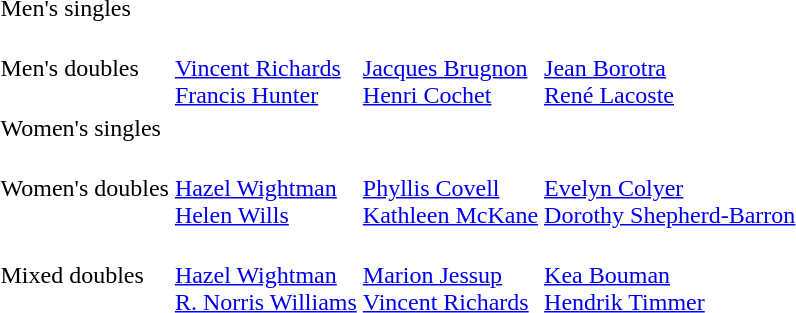<table>
<tr>
<td>Men's singles<br></td>
<td></td>
<td></td>
<td></td>
</tr>
<tr>
<td>Men's doubles<br></td>
<td><br><a href='#'>Vincent Richards</a><br><a href='#'>Francis Hunter</a></td>
<td><br><a href='#'>Jacques Brugnon</a><br><a href='#'>Henri Cochet</a></td>
<td><br><a href='#'>Jean Borotra</a><br><a href='#'>René Lacoste</a></td>
</tr>
<tr>
<td>Women's singles<br></td>
<td></td>
<td></td>
<td></td>
</tr>
<tr>
<td>Women's doubles<br></td>
<td><br><a href='#'>Hazel Wightman</a><br><a href='#'>Helen Wills</a></td>
<td><br><a href='#'>Phyllis Covell</a><br><a href='#'>Kathleen McKane</a></td>
<td><br><a href='#'>Evelyn Colyer</a><br><a href='#'>Dorothy Shepherd-Barron</a></td>
</tr>
<tr>
<td>Mixed doubles<br></td>
<td><br><a href='#'>Hazel Wightman</a><br><a href='#'>R. Norris Williams</a></td>
<td><br><a href='#'>Marion Jessup</a><br><a href='#'>Vincent Richards</a></td>
<td><br><a href='#'>Kea Bouman</a><br><a href='#'>Hendrik Timmer</a></td>
</tr>
</table>
